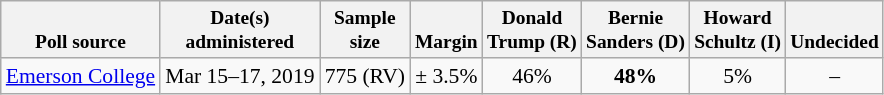<table class="wikitable" style="font-size:90%;text-align:center;">
<tr valign=bottom style="font-size:90%;">
<th>Poll source</th>
<th>Date(s)<br>administered</th>
<th>Sample<br>size</th>
<th>Margin<br></th>
<th>Donald<br>Trump (R)</th>
<th>Bernie<br>Sanders (D)</th>
<th>Howard<br>Schultz (I)</th>
<th>Undecided</th>
</tr>
<tr>
<td style="text-align:left;"><a href='#'>Emerson College</a></td>
<td>Mar 15–17, 2019</td>
<td>775 (RV)</td>
<td>± 3.5%</td>
<td>46%</td>
<td><strong>48%</strong></td>
<td>5%</td>
<td>–</td>
</tr>
</table>
